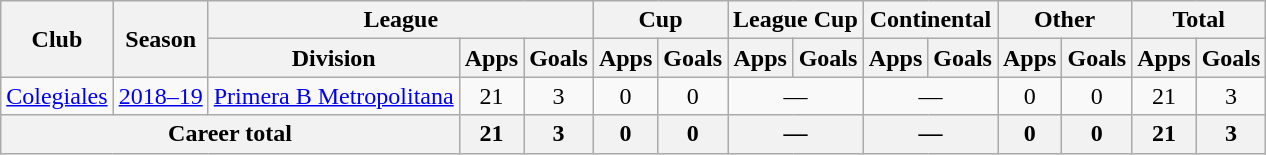<table class="wikitable" style="text-align:center">
<tr>
<th rowspan="2">Club</th>
<th rowspan="2">Season</th>
<th colspan="3">League</th>
<th colspan="2">Cup</th>
<th colspan="2">League Cup</th>
<th colspan="2">Continental</th>
<th colspan="2">Other</th>
<th colspan="2">Total</th>
</tr>
<tr>
<th>Division</th>
<th>Apps</th>
<th>Goals</th>
<th>Apps</th>
<th>Goals</th>
<th>Apps</th>
<th>Goals</th>
<th>Apps</th>
<th>Goals</th>
<th>Apps</th>
<th>Goals</th>
<th>Apps</th>
<th>Goals</th>
</tr>
<tr>
<td rowspan="1"><a href='#'>Colegiales</a></td>
<td><a href='#'>2018–19</a></td>
<td rowspan="1"><a href='#'>Primera B Metropolitana</a></td>
<td>21</td>
<td>3</td>
<td>0</td>
<td>0</td>
<td colspan="2">—</td>
<td colspan="2">—</td>
<td>0</td>
<td>0</td>
<td>21</td>
<td>3</td>
</tr>
<tr>
<th colspan="3">Career total</th>
<th>21</th>
<th>3</th>
<th>0</th>
<th>0</th>
<th colspan="2">—</th>
<th colspan="2">—</th>
<th>0</th>
<th>0</th>
<th>21</th>
<th>3</th>
</tr>
</table>
